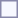<table style="border:1px solid #8888aa; background-color:#f7f8ff; padding:5px; font-size:95%; margin: 0px 12px 12px 0px;">
</table>
